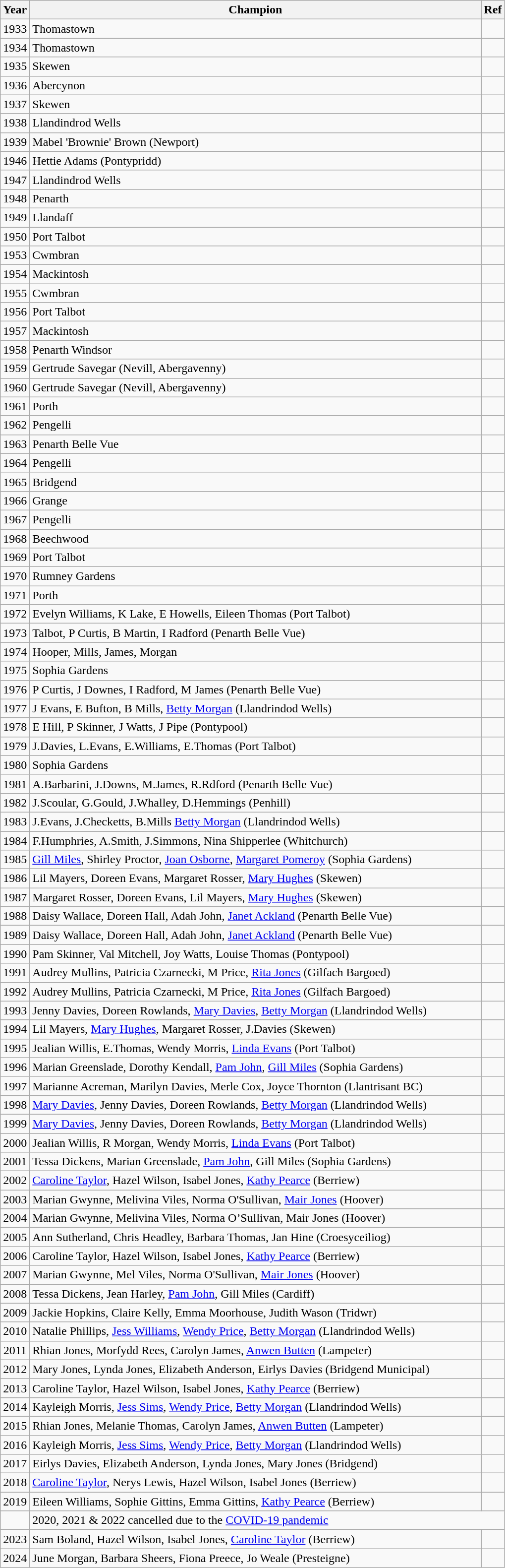<table class="wikitable">
<tr>
<th width="30">Year</th>
<th width="600">Champion</th>
<th width="20">Ref</th>
</tr>
<tr>
<td align=center>1933</td>
<td>Thomastown</td>
<td></td>
</tr>
<tr>
<td align=center>1934</td>
<td>Thomastown</td>
<td></td>
</tr>
<tr>
<td align=center>1935</td>
<td>Skewen</td>
<td></td>
</tr>
<tr>
<td align=center>1936</td>
<td>Abercynon</td>
<td></td>
</tr>
<tr>
<td align=center>1937</td>
<td>Skewen</td>
<td></td>
</tr>
<tr>
<td align=center>1938</td>
<td>Llandindrod Wells</td>
<td></td>
</tr>
<tr>
<td align=center>1939</td>
<td>Mabel 'Brownie' Brown (Newport)</td>
<td></td>
</tr>
<tr>
<td align=center>1946</td>
<td>Hettie Adams (Pontypridd)</td>
<td></td>
</tr>
<tr>
<td align=center>1947</td>
<td>Llandindrod Wells</td>
<td></td>
</tr>
<tr>
<td align=center>1948</td>
<td>Penarth</td>
<td></td>
</tr>
<tr>
<td align=center>1949</td>
<td>Llandaff</td>
<td></td>
</tr>
<tr>
<td align=center>1950</td>
<td>Port Talbot</td>
<td></td>
</tr>
<tr>
<td align=center>1953</td>
<td>Cwmbran</td>
<td></td>
</tr>
<tr>
<td align=center>1954</td>
<td>Mackintosh</td>
<td></td>
</tr>
<tr>
<td align=center>1955</td>
<td>Cwmbran</td>
<td></td>
</tr>
<tr>
<td align=center>1956</td>
<td>Port Talbot</td>
<td></td>
</tr>
<tr>
<td align=center>1957</td>
<td>Mackintosh</td>
<td></td>
</tr>
<tr>
<td align=center>1958</td>
<td>Penarth Windsor</td>
<td></td>
</tr>
<tr>
<td align=center>1959</td>
<td>Gertrude Savegar (Nevill, Abergavenny)</td>
<td></td>
</tr>
<tr>
<td align=center>1960</td>
<td>Gertrude Savegar (Nevill, Abergavenny)</td>
<td></td>
</tr>
<tr>
<td align=center>1961</td>
<td>Porth</td>
<td></td>
</tr>
<tr>
<td align=center>1962</td>
<td>Pengelli</td>
<td></td>
</tr>
<tr>
<td align=center>1963</td>
<td>Penarth Belle Vue</td>
<td></td>
</tr>
<tr>
<td align=center>1964</td>
<td>Pengelli</td>
<td></td>
</tr>
<tr>
<td align=center>1965</td>
<td>Bridgend</td>
<td></td>
</tr>
<tr>
<td align=center>1966</td>
<td>Grange</td>
<td></td>
</tr>
<tr>
<td align=center>1967</td>
<td>Pengelli</td>
<td></td>
</tr>
<tr>
<td align=center>1968</td>
<td>Beechwood</td>
<td></td>
</tr>
<tr>
<td align=center>1969</td>
<td>Port Talbot</td>
<td></td>
</tr>
<tr>
<td align=center>1970</td>
<td>Rumney Gardens</td>
<td></td>
</tr>
<tr>
<td align=center>1971</td>
<td>Porth</td>
<td></td>
</tr>
<tr>
<td align=center>1972</td>
<td>Evelyn Williams, K Lake, E Howells, Eileen Thomas (Port Talbot)</td>
<td></td>
</tr>
<tr>
<td align=center>1973</td>
<td>Talbot, P Curtis, B Martin, I Radford (Penarth Belle Vue)</td>
<td></td>
</tr>
<tr>
<td align=center>1974</td>
<td>Hooper, Mills, James, Morgan</td>
<td></td>
</tr>
<tr>
<td align=center>1975</td>
<td>Sophia Gardens</td>
<td></td>
</tr>
<tr>
<td align=center>1976</td>
<td>P Curtis, J Downes, I Radford, M James (Penarth Belle Vue)</td>
<td></td>
</tr>
<tr>
<td align=center>1977</td>
<td>J Evans, E Bufton, B Mills, <a href='#'>Betty Morgan</a> (Llandrindod Wells)</td>
<td></td>
</tr>
<tr>
<td align=center>1978</td>
<td>E Hill, P Skinner, J Watts, J Pipe (Pontypool)</td>
<td></td>
</tr>
<tr>
<td align=center>1979</td>
<td>J.Davies, L.Evans, E.Williams, E.Thomas (Port Talbot)</td>
<td></td>
</tr>
<tr>
<td align=center>1980</td>
<td>Sophia Gardens</td>
<td></td>
</tr>
<tr>
<td align=center>1981</td>
<td>A.Barbarini, J.Downs, M.James, R.Rdford (Penarth Belle Vue)</td>
<td></td>
</tr>
<tr>
<td align=center>1982</td>
<td>J.Scoular, G.Gould, J.Whalley, D.Hemmings (Penhill)</td>
<td></td>
</tr>
<tr>
<td align=center>1983</td>
<td>J.Evans, J.Checketts, B.Mills <a href='#'>Betty Morgan</a> (Llandrindod Wells)</td>
<td></td>
</tr>
<tr>
<td align=center>1984</td>
<td>F.Humphries, A.Smith, J.Simmons, Nina Shipperlee (Whitchurch)</td>
<td></td>
</tr>
<tr>
<td align=center>1985</td>
<td><a href='#'>Gill Miles</a>, Shirley Proctor, <a href='#'>Joan Osborne</a>, <a href='#'>Margaret Pomeroy</a> (Sophia Gardens)</td>
<td></td>
</tr>
<tr>
<td align=center>1986</td>
<td>Lil Mayers, Doreen Evans, Margaret Rosser, <a href='#'>Mary Hughes</a> (Skewen)</td>
<td></td>
</tr>
<tr>
<td align=center>1987</td>
<td>Margaret Rosser, Doreen Evans, Lil Mayers, <a href='#'>Mary Hughes</a> (Skewen)</td>
<td></td>
</tr>
<tr>
<td align=center>1988</td>
<td>Daisy Wallace, Doreen Hall, Adah John, <a href='#'>Janet Ackland</a> (Penarth Belle Vue)</td>
<td></td>
</tr>
<tr>
<td align=center>1989</td>
<td>Daisy Wallace, Doreen Hall, Adah John, <a href='#'>Janet Ackland</a> (Penarth Belle Vue)</td>
<td></td>
</tr>
<tr>
<td align=center>1990</td>
<td>Pam Skinner, Val Mitchell, Joy Watts, Louise Thomas (Pontypool)</td>
<td></td>
</tr>
<tr>
<td align=center>1991</td>
<td>Audrey Mullins, Patricia Czarnecki, M Price, <a href='#'>Rita Jones</a> (Gilfach Bargoed)</td>
<td></td>
</tr>
<tr>
<td align=center>1992</td>
<td>Audrey Mullins, Patricia Czarnecki, M Price, <a href='#'>Rita Jones</a> (Gilfach Bargoed)</td>
<td></td>
</tr>
<tr>
<td align=center>1993</td>
<td>Jenny Davies, Doreen Rowlands, <a href='#'>Mary Davies</a>, <a href='#'>Betty Morgan</a> (Llandrindod Wells)</td>
<td></td>
</tr>
<tr>
<td align=center>1994</td>
<td>Lil Mayers, <a href='#'>Mary Hughes</a>, Margaret Rosser, J.Davies (Skewen)</td>
<td></td>
</tr>
<tr>
<td align=center>1995</td>
<td>Jealian Willis, E.Thomas, Wendy Morris, <a href='#'>Linda Evans</a> (Port Talbot)</td>
<td></td>
</tr>
<tr>
<td align=center>1996</td>
<td>Marian Greenslade, Dorothy Kendall, <a href='#'>Pam John</a>, <a href='#'>Gill Miles</a> (Sophia Gardens)</td>
<td></td>
</tr>
<tr>
<td align=center>1997</td>
<td>Marianne Acreman, Marilyn Davies, Merle Cox, Joyce Thornton (Llantrisant BC)</td>
<td></td>
</tr>
<tr>
<td align=center>1998</td>
<td><a href='#'>Mary Davies</a>, Jenny Davies, Doreen Rowlands, <a href='#'>Betty Morgan</a> (Llandrindod Wells)</td>
<td></td>
</tr>
<tr>
<td align=center>1999</td>
<td><a href='#'>Mary Davies</a>, Jenny Davies, Doreen Rowlands, <a href='#'>Betty Morgan</a> (Llandrindod Wells)</td>
<td></td>
</tr>
<tr>
<td align=center>2000</td>
<td>Jealian Willis, R Morgan, Wendy Morris, <a href='#'>Linda Evans</a> (Port Talbot)</td>
<td></td>
</tr>
<tr>
<td align=center>2001</td>
<td>Tessa Dickens, Marian Greenslade, <a href='#'>Pam John</a>, Gill Miles (Sophia Gardens)</td>
<td></td>
</tr>
<tr>
<td align=center>2002</td>
<td><a href='#'>Caroline Taylor</a>, Hazel Wilson, Isabel Jones, <a href='#'>Kathy Pearce</a> (Berriew)</td>
<td></td>
</tr>
<tr>
<td align=center>2003</td>
<td>Marian Gwynne, Melivina Viles, Norma O'Sullivan, <a href='#'>Mair Jones</a> (Hoover)</td>
<td></td>
</tr>
<tr>
<td align=center>2004</td>
<td>Marian Gwynne, Melivina Viles, Norma O’Sullivan, Mair Jones (Hoover)</td>
<td></td>
</tr>
<tr>
<td align=center>2005</td>
<td>Ann Sutherland, Chris Headley, Barbara Thomas, Jan Hine (Croesyceiliog)</td>
<td></td>
</tr>
<tr>
<td align=center>2006</td>
<td>Caroline Taylor, Hazel Wilson, Isabel Jones, <a href='#'>Kathy Pearce</a> (Berriew)</td>
<td></td>
</tr>
<tr>
<td align=center>2007</td>
<td>Marian Gwynne, Mel Viles, Norma O'Sullivan, <a href='#'>Mair Jones</a> (Hoover)</td>
<td></td>
</tr>
<tr>
<td align=center>2008</td>
<td>Tessa Dickens, Jean Harley, <a href='#'>Pam John</a>, Gill Miles (Cardiff)</td>
<td></td>
</tr>
<tr>
<td align=center>2009</td>
<td>Jackie Hopkins, Claire Kelly, Emma Moorhouse, Judith Wason (Tridwr)</td>
<td></td>
</tr>
<tr>
<td align=center>2010</td>
<td>Natalie Phillips, <a href='#'>Jess Williams</a>, <a href='#'>Wendy Price</a>, <a href='#'>Betty Morgan</a> (Llandrindod Wells)</td>
<td></td>
</tr>
<tr>
<td align=center>2011</td>
<td>Rhian Jones, Morfydd Rees, Carolyn James, <a href='#'>Anwen Butten</a> (Lampeter)</td>
<td></td>
</tr>
<tr>
<td align=center>2012</td>
<td>Mary Jones, Lynda Jones, Elizabeth Anderson, Eirlys Davies (Bridgend Municipal)</td>
<td></td>
</tr>
<tr>
<td align=center>2013</td>
<td>Caroline Taylor, Hazel Wilson, Isabel Jones, <a href='#'>Kathy Pearce</a> (Berriew)</td>
<td></td>
</tr>
<tr>
<td align=center>2014</td>
<td>Kayleigh Morris, <a href='#'>Jess Sims</a>, <a href='#'>Wendy Price</a>, <a href='#'>Betty Morgan</a> (Llandrindod Wells)</td>
<td></td>
</tr>
<tr>
<td align=center>2015</td>
<td>Rhian Jones, Melanie Thomas, Carolyn James, <a href='#'>Anwen Butten</a> (Lampeter)</td>
<td></td>
</tr>
<tr>
<td align=center>2016</td>
<td>Kayleigh Morris, <a href='#'>Jess Sims</a>, <a href='#'>Wendy Price</a>, <a href='#'>Betty Morgan</a> (Llandrindod Wells)</td>
<td></td>
</tr>
<tr>
<td align=center>2017</td>
<td>Eirlys Davies, Elizabeth Anderson, Lynda Jones, Mary Jones (Bridgend)</td>
<td></td>
</tr>
<tr>
<td align=center>2018</td>
<td><a href='#'>Caroline Taylor</a>, Nerys Lewis, Hazel Wilson, Isabel Jones (Berriew)</td>
<td></td>
</tr>
<tr>
<td align=center>2019</td>
<td>Eileen Williams, Sophie Gittins, Emma Gittins, <a href='#'>Kathy Pearce</a> (Berriew)</td>
<td></td>
</tr>
<tr>
<td align=center></td>
<td colspan=3>2020, 2021 & 2022 cancelled due to the <a href='#'>COVID-19 pandemic</a></td>
</tr>
<tr>
<td align=center>2023</td>
<td>Sam Boland, Hazel Wilson, Isabel Jones, <a href='#'>Caroline Taylor</a> (Berriew)</td>
<td></td>
</tr>
<tr>
<td align=center>2024</td>
<td>June Morgan, Barbara Sheers, Fiona Preece, Jo Weale (Presteigne)</td>
<td></td>
</tr>
</table>
